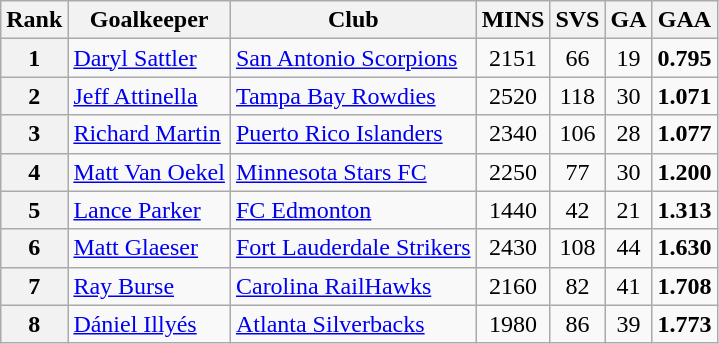<table class="wikitable">
<tr>
<th>Rank</th>
<th>Goalkeeper</th>
<th>Club</th>
<th>MINS</th>
<th>SVS</th>
<th>GA</th>
<th>GAA</th>
</tr>
<tr>
<th align=center>1</th>
<td> <a href='#'>Daryl Sattler</a></td>
<td><a href='#'>San Antonio Scorpions</a></td>
<td align=center>2151</td>
<td align=center>66</td>
<td align=center>19</td>
<td align=center><strong>0.795</strong></td>
</tr>
<tr>
<th align=center>2</th>
<td> <a href='#'>Jeff Attinella</a></td>
<td><a href='#'>Tampa Bay Rowdies</a></td>
<td align=center>2520</td>
<td align=center>118</td>
<td align=center>30</td>
<td align=center><strong>1.071</strong></td>
</tr>
<tr>
<th align=center>3</th>
<td> <a href='#'>Richard Martin</a></td>
<td><a href='#'>Puerto Rico Islanders</a></td>
<td align=center>2340</td>
<td align=center>106</td>
<td align=center>28</td>
<td align=center><strong>1.077</strong></td>
</tr>
<tr>
<th align=center>4</th>
<td> <a href='#'>Matt Van Oekel</a></td>
<td><a href='#'>Minnesota Stars FC</a></td>
<td align=center>2250</td>
<td align=center>77</td>
<td align=center>30</td>
<td align=center><strong>1.200</strong></td>
</tr>
<tr>
<th align=center>5</th>
<td> <a href='#'>Lance Parker</a></td>
<td><a href='#'>FC Edmonton</a></td>
<td align=center>1440</td>
<td align=center>42</td>
<td align=center>21</td>
<td align=center><strong>1.313</strong></td>
</tr>
<tr>
<th align=center>6</th>
<td> <a href='#'>Matt Glaeser</a></td>
<td><a href='#'>Fort Lauderdale Strikers</a></td>
<td align=center>2430</td>
<td align=center>108</td>
<td align=center>44</td>
<td align=center><strong>1.630</strong></td>
</tr>
<tr>
<th align=center>7</th>
<td> <a href='#'>Ray Burse</a></td>
<td><a href='#'>Carolina RailHawks</a></td>
<td align=center>2160</td>
<td align=center>82</td>
<td align=center>41</td>
<td align=center><strong>1.708</strong></td>
</tr>
<tr>
<th align=center>8</th>
<td> <a href='#'>Dániel Illyés</a></td>
<td><a href='#'>Atlanta Silverbacks</a></td>
<td align=center>1980</td>
<td align=center>86</td>
<td align=center>39</td>
<td align=center><strong>1.773</strong></td>
</tr>
</table>
